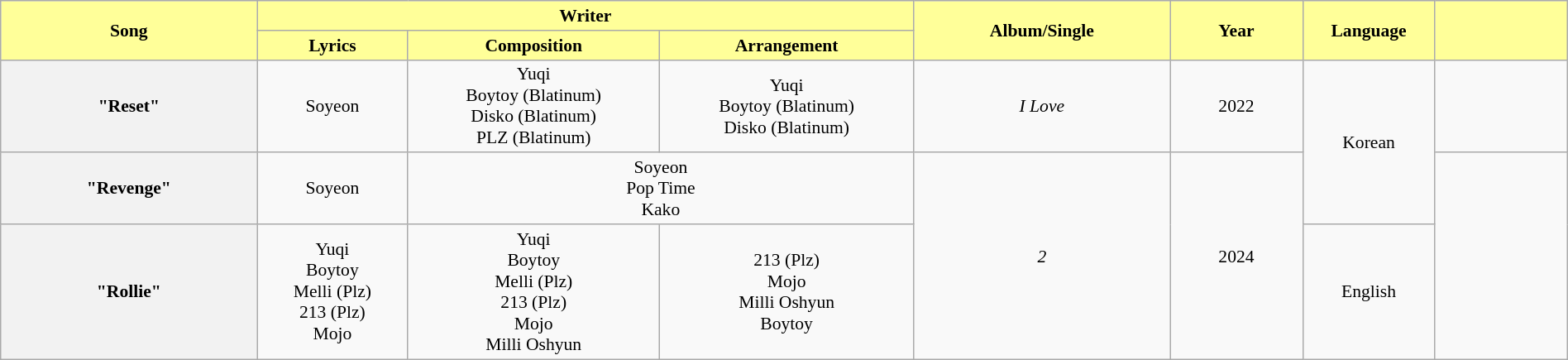<table class="wikitable" style="margin:0.5em auto; clear:both; font-size:.9em; text-align:center; width:100%">
<tr>
<th rowspan="2" style="width:200px; background:#FFFF99;">Song</th>
<th colspan="3" style="width:700px; background:#FFFF99;">Writer</th>
<th rowspan="2" style="width:200px; background:#FFFF99;">Album/Single</th>
<th rowspan="2" style="width:100px; background:#FFFF99;">Year</th>
<th rowspan="2" style="width:100px; background:#FFFF99;">Language</th>
<th rowspan="2" style="width:100px; background:#FFFF99;"></th>
</tr>
<tr>
<th style=background:#FFFF99;">Lyrics</th>
<th style=background:#FFFF99;">Composition</th>
<th style=background:#FFFF99;">Arrangement</th>
</tr>
<tr>
<th>"Reset"</th>
<td>Soyeon</td>
<td>Yuqi<br>Boytoy (Blatinum)<br>Disko (Blatinum)<br>PLZ (Blatinum)</td>
<td>Yuqi<br>Boytoy (Blatinum)<br>Disko (Blatinum)</td>
<td><em>I Love</em></td>
<td>2022</td>
<td rowspan="2">Korean</td>
<td></td>
</tr>
<tr>
<th>"Revenge"</th>
<td>Soyeon</td>
<td colspan="2">Soyeon<br>Pop Time<br>Kako</td>
<td rowspan="2"><em>2</em></td>
<td rowspan="2">2024</td>
<td rowspan="2"></td>
</tr>
<tr>
<th>"Rollie"</th>
<td>Yuqi<br>Boytoy<br>Melli (Plz)<br>213 (Plz)<br>Mojo</td>
<td>Yuqi<br>Boytoy<br>Melli (Plz)<br>213 (Plz)<br>Mojo<br>Milli Oshyun</td>
<td>213 (Plz)<br>Mojo<br>Milli Oshyun<br>Boytoy</td>
<td>English</td>
</tr>
</table>
